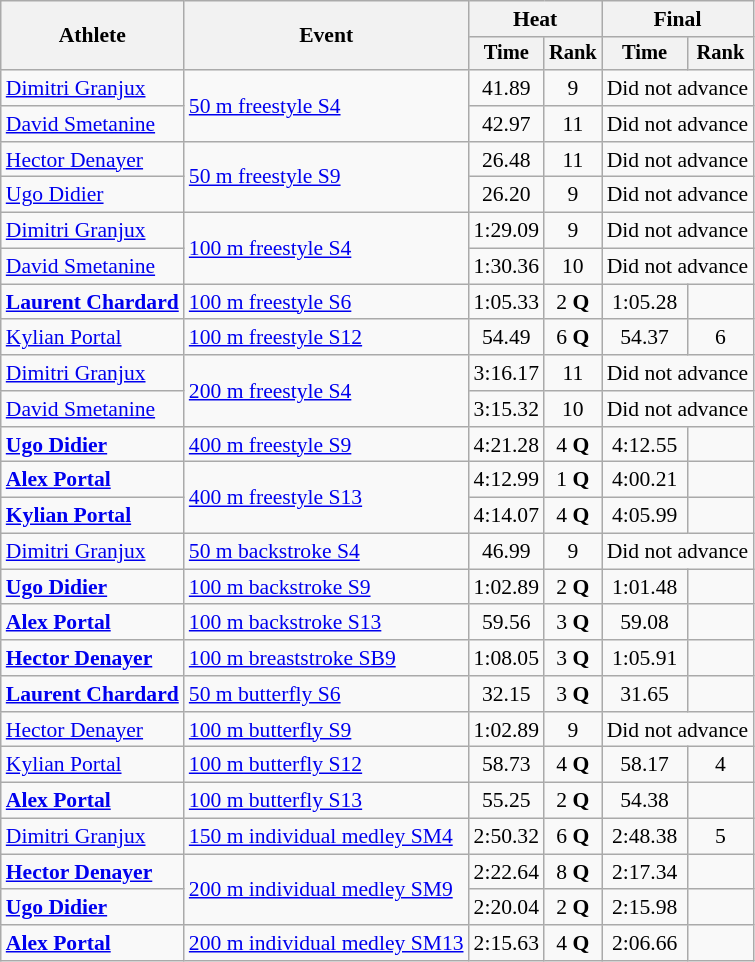<table class=wikitable style=font-size:90%;text-align:center>
<tr>
<th rowspan=2>Athlete</th>
<th rowspan=2>Event</th>
<th colspan=2>Heat</th>
<th colspan=2>Final</th>
</tr>
<tr style=font-size:95%>
<th>Time</th>
<th>Rank</th>
<th>Time</th>
<th>Rank</th>
</tr>
<tr align=center>
<td align=left><a href='#'>Dimitri Granjux</a></td>
<td align=left rowspan=2><a href='#'>50 m freestyle S4</a></td>
<td>41.89</td>
<td>9</td>
<td colspan=2>Did not advance</td>
</tr>
<tr align=center>
<td align=left><a href='#'>David Smetanine</a></td>
<td>42.97</td>
<td>11</td>
<td colspan=2>Did not advance</td>
</tr>
<tr align=center>
<td align=left><a href='#'>Hector Denayer</a></td>
<td align=left rowspan=2><a href='#'>50 m freestyle S9</a></td>
<td>26.48</td>
<td>11</td>
<td colspan=2>Did not advance</td>
</tr>
<tr align=center>
<td align=left><a href='#'>Ugo Didier</a></td>
<td>26.20</td>
<td>9</td>
<td colspan=2>Did not advance</td>
</tr>
<tr align=center>
<td align=left><a href='#'>Dimitri Granjux</a></td>
<td align=left rowspan=2><a href='#'>100 m freestyle S4</a></td>
<td>1:29.09</td>
<td>9</td>
<td colspan=2>Did not advance</td>
</tr>
<tr align=center>
<td align=left><a href='#'>David Smetanine</a></td>
<td>1:30.36</td>
<td>10</td>
<td colspan=2>Did not advance</td>
</tr>
<tr align=center>
<td align=left><strong><a href='#'>Laurent Chardard</a></strong></td>
<td align=left><a href='#'>100 m freestyle S6</a></td>
<td>1:05.33</td>
<td>2 <strong>Q</strong></td>
<td>1:05.28</td>
<td></td>
</tr>
<tr align=center>
<td align=left><a href='#'>Kylian Portal</a></td>
<td align=left><a href='#'>100 m freestyle S12</a></td>
<td>54.49</td>
<td>6 <strong>Q</strong></td>
<td>54.37</td>
<td>6</td>
</tr>
<tr align=center>
<td align=left><a href='#'>Dimitri Granjux</a></td>
<td align=left rowspan=2><a href='#'>200 m freestyle S4</a></td>
<td>3:16.17</td>
<td>11</td>
<td colspan=2>Did not advance</td>
</tr>
<tr align=center>
<td align=left><a href='#'>David Smetanine</a></td>
<td>3:15.32</td>
<td>10</td>
<td colspan=2>Did not advance</td>
</tr>
<tr align=center>
<td align=left><strong><a href='#'>Ugo Didier</a></strong></td>
<td align=left><a href='#'>400 m freestyle S9</a></td>
<td>4:21.28</td>
<td>4 <strong>Q</strong></td>
<td>4:12.55</td>
<td></td>
</tr>
<tr align=center>
<td align=left><strong><a href='#'>Alex Portal</a></strong></td>
<td align=left rowspan=2><a href='#'>400 m freestyle S13</a></td>
<td>4:12.99</td>
<td>1 <strong>Q</strong></td>
<td>4:00.21</td>
<td></td>
</tr>
<tr align=center>
<td align=left><strong><a href='#'>Kylian Portal</a></strong></td>
<td>4:14.07</td>
<td>4 <strong>Q</strong></td>
<td>4:05.99</td>
<td></td>
</tr>
<tr align=center>
<td align=left><a href='#'>Dimitri Granjux</a></td>
<td align=left><a href='#'>50 m backstroke S4</a></td>
<td>46.99</td>
<td>9</td>
<td colspan=2>Did not advance</td>
</tr>
<tr align=center>
<td align=left><strong><a href='#'>Ugo Didier</a></strong></td>
<td align=left><a href='#'>100 m backstroke S9</a></td>
<td>1:02.89</td>
<td>2 <strong>Q</strong></td>
<td>1:01.48</td>
<td></td>
</tr>
<tr align=center>
<td align=left><strong><a href='#'>Alex Portal</a></strong></td>
<td align=left><a href='#'>100 m backstroke S13</a></td>
<td>59.56</td>
<td>3 <strong>Q</strong></td>
<td>59.08</td>
<td></td>
</tr>
<tr align=center>
<td align=left><strong><a href='#'>Hector Denayer</a></strong></td>
<td align=left><a href='#'>100 m breaststroke SB9</a></td>
<td>1:08.05</td>
<td>3 <strong>Q</strong></td>
<td>1:05.91</td>
<td></td>
</tr>
<tr align=center>
<td align=left><strong><a href='#'>Laurent Chardard</a></strong></td>
<td align=left><a href='#'>50 m butterfly S6</a></td>
<td>32.15</td>
<td>3 <strong>Q</strong></td>
<td>31.65</td>
<td></td>
</tr>
<tr align=center>
<td align=left><a href='#'>Hector Denayer</a></td>
<td align=left><a href='#'>100 m butterfly S9</a></td>
<td>1:02.89</td>
<td>9</td>
<td colspan=2>Did not advance</td>
</tr>
<tr align=center>
<td align=left><a href='#'>Kylian Portal</a></td>
<td align=left><a href='#'>100 m butterfly S12</a></td>
<td>58.73</td>
<td>4 <strong>Q</strong></td>
<td>58.17</td>
<td>4</td>
</tr>
<tr align=center>
<td align=left><strong><a href='#'>Alex Portal</a></strong></td>
<td align=left><a href='#'>100 m butterfly S13</a></td>
<td>55.25</td>
<td>2 <strong>Q</strong></td>
<td>54.38</td>
<td></td>
</tr>
<tr align=center>
<td align=left><a href='#'>Dimitri Granjux</a></td>
<td align=left><a href='#'>150 m individual medley SM4</a></td>
<td>2:50.32</td>
<td>6 <strong>Q</strong></td>
<td>2:48.38</td>
<td>5</td>
</tr>
<tr align=center>
<td align=left><strong><a href='#'>Hector Denayer</a></strong></td>
<td align=left rowspan=2><a href='#'>200 m individual medley SM9</a></td>
<td>2:22.64</td>
<td>8 <strong>Q</strong></td>
<td>2:17.34</td>
<td></td>
</tr>
<tr align=center>
<td align=left><strong><a href='#'>Ugo Didier</a></strong></td>
<td>2:20.04</td>
<td>2 <strong>Q</strong></td>
<td>2:15.98</td>
<td></td>
</tr>
<tr align=center>
<td align=left><strong><a href='#'>Alex Portal</a></strong></td>
<td align=left><a href='#'>200 m individual medley SM13</a></td>
<td>2:15.63</td>
<td>4 <strong>Q</strong></td>
<td>2:06.66</td>
<td></td>
</tr>
</table>
